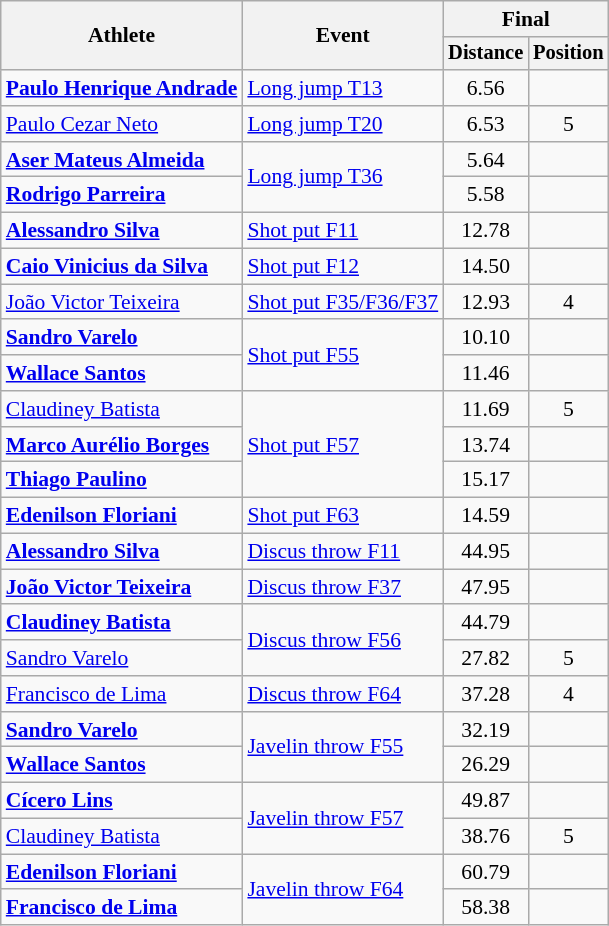<table class=wikitable style="font-size:90%">
<tr>
<th rowspan="2">Athlete</th>
<th rowspan="2">Event</th>
<th colspan="2">Final</th>
</tr>
<tr style="font-size:95%">
<th>Distance</th>
<th>Position</th>
</tr>
<tr align=center>
<td align=left><strong><a href='#'>Paulo Henrique Andrade</a></strong></td>
<td align=left><a href='#'>Long jump T13</a></td>
<td>6.56</td>
<td></td>
</tr>
<tr align=center>
<td align=left><a href='#'>Paulo Cezar Neto</a></td>
<td align=left><a href='#'>Long jump T20</a></td>
<td>6.53</td>
<td>5</td>
</tr>
<tr align=center>
<td align=left><strong><a href='#'>Aser Mateus Almeida</a></strong></td>
<td align=left rowspan=2><a href='#'>Long jump T36</a></td>
<td>5.64</td>
<td></td>
</tr>
<tr align=center>
<td align=left><strong><a href='#'>Rodrigo Parreira</a></strong></td>
<td>5.58</td>
<td></td>
</tr>
<tr align=center>
<td align=left><strong><a href='#'>Alessandro Silva</a></strong></td>
<td align=left><a href='#'>Shot put F11</a></td>
<td>12.78</td>
<td></td>
</tr>
<tr align=center>
<td align=left><strong><a href='#'>Caio Vinicius da Silva</a></strong></td>
<td align=left><a href='#'>Shot put F12</a></td>
<td>14.50</td>
<td></td>
</tr>
<tr align=center>
<td align=left><a href='#'>João Victor Teixeira</a></td>
<td align=left><a href='#'>Shot put F35/F36/F37</a></td>
<td>12.93</td>
<td>4</td>
</tr>
<tr align=center>
<td align=left><strong><a href='#'>Sandro Varelo</a></strong></td>
<td align=left rowspan=2><a href='#'>Shot put F55</a></td>
<td>10.10</td>
<td></td>
</tr>
<tr align=center>
<td align=left><strong><a href='#'>Wallace Santos</a></strong></td>
<td>11.46</td>
<td></td>
</tr>
<tr align=center>
<td align=left><a href='#'>Claudiney Batista</a></td>
<td align=left rowspan=3><a href='#'>Shot put F57</a></td>
<td>11.69</td>
<td>5</td>
</tr>
<tr align=center>
<td align=left><strong><a href='#'>Marco Aurélio Borges</a></strong></td>
<td>13.74</td>
<td></td>
</tr>
<tr align=center>
<td align=left><strong><a href='#'>Thiago Paulino</a></strong></td>
<td>15.17</td>
<td></td>
</tr>
<tr align=center>
<td align=left><strong><a href='#'>Edenilson Floriani</a></strong></td>
<td align=left><a href='#'>Shot put F63</a></td>
<td>14.59</td>
<td></td>
</tr>
<tr align=center>
<td align=left><strong><a href='#'>Alessandro Silva</a></strong></td>
<td align=left><a href='#'>Discus throw F11</a></td>
<td>44.95</td>
<td></td>
</tr>
<tr align=center>
<td align=left><strong><a href='#'>João Victor Teixeira</a></strong></td>
<td align=left><a href='#'>Discus throw F37</a></td>
<td>47.95</td>
<td></td>
</tr>
<tr align=center>
<td align=left><strong><a href='#'>Claudiney Batista</a></strong></td>
<td align=left rowspan=2><a href='#'>Discus throw F56</a></td>
<td>44.79</td>
<td></td>
</tr>
<tr align=center>
<td align=left><a href='#'>Sandro Varelo</a></td>
<td>27.82</td>
<td>5</td>
</tr>
<tr align=center>
<td align=left><a href='#'>Francisco de Lima</a></td>
<td align=left><a href='#'>Discus throw F64</a></td>
<td>37.28</td>
<td>4</td>
</tr>
<tr align=center>
<td align=left><strong><a href='#'>Sandro Varelo</a></strong></td>
<td align=left rowspan=2><a href='#'>Javelin throw F55</a></td>
<td>32.19</td>
<td></td>
</tr>
<tr align=center>
<td align=left><strong><a href='#'>Wallace Santos</a></strong></td>
<td>26.29</td>
<td></td>
</tr>
<tr align=center>
<td align=left><strong><a href='#'>Cícero Lins</a></strong></td>
<td align=left rowspan=2><a href='#'>Javelin throw F57</a></td>
<td>49.87</td>
<td></td>
</tr>
<tr align=center>
<td align=left><a href='#'>Claudiney Batista</a></td>
<td>38.76</td>
<td>5</td>
</tr>
<tr align=center>
<td align=left><strong><a href='#'>Edenilson Floriani</a></strong></td>
<td align=left rowspan=2><a href='#'>Javelin throw F64</a></td>
<td>60.79</td>
<td></td>
</tr>
<tr align=center>
<td align=left><strong><a href='#'>Francisco de Lima</a></strong></td>
<td>58.38</td>
<td></td>
</tr>
</table>
